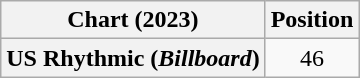<table class="wikitable plainrowheaders" style="text-align:center">
<tr>
<th scope="col">Chart (2023)</th>
<th scope="col">Position</th>
</tr>
<tr>
<th scope="row">US Rhythmic (<em>Billboard</em>)</th>
<td>46</td>
</tr>
</table>
